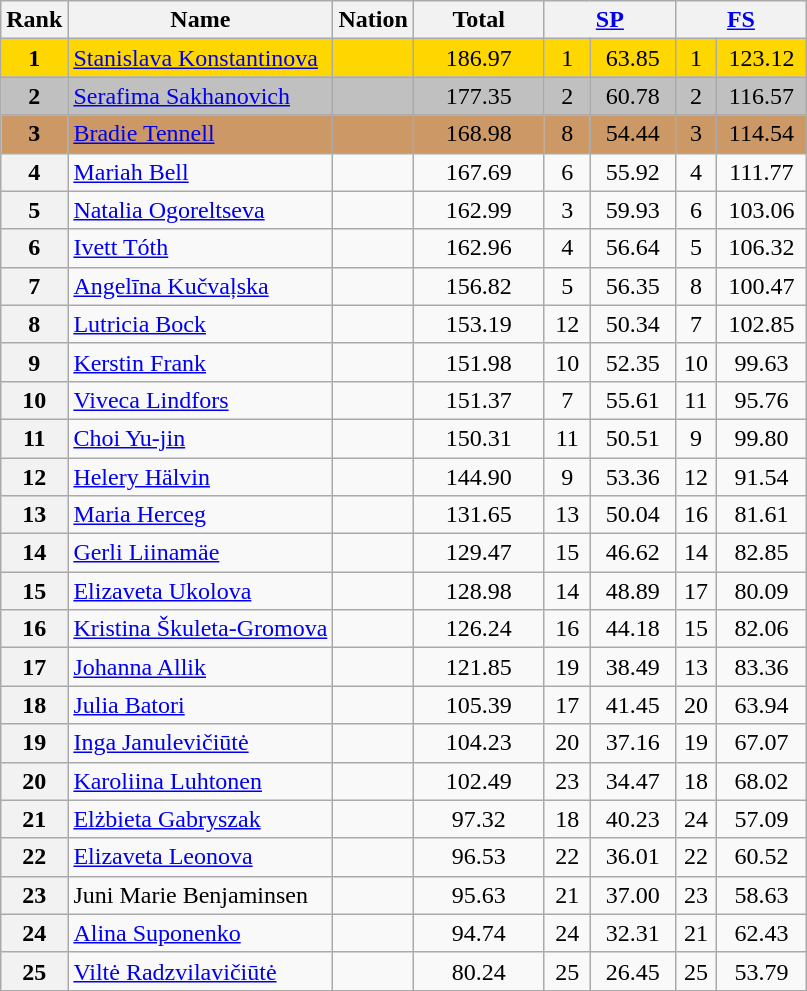<table class="wikitable sortable">
<tr>
<th>Rank</th>
<th>Name</th>
<th>Nation</th>
<th width="80px">Total</th>
<th colspan="2" width="80px"><a href='#'>SP</a></th>
<th colspan="2" width="80px"><a href='#'>FS</a></th>
</tr>
<tr bgcolor="gold">
<td align="center"><strong>1</strong></td>
<td><a href='#'>Stanislava Konstantinova</a></td>
<td></td>
<td align="center">186.97</td>
<td align="center">1</td>
<td align="center">63.85</td>
<td align="center">1</td>
<td align="center">123.12</td>
</tr>
<tr bgcolor="silver">
<td align="center"><strong>2</strong></td>
<td><a href='#'>Serafima Sakhanovich</a></td>
<td></td>
<td align="center">177.35</td>
<td align="center">2</td>
<td align="center">60.78</td>
<td align="center">2</td>
<td align="center">116.57</td>
</tr>
<tr bgcolor="cc9966">
<td align="center"><strong>3</strong></td>
<td><a href='#'>Bradie Tennell</a></td>
<td></td>
<td align="center">168.98</td>
<td align="center">8</td>
<td align="center">54.44</td>
<td align="center">3</td>
<td align="center">114.54</td>
</tr>
<tr>
<th>4</th>
<td><a href='#'>Mariah Bell</a></td>
<td></td>
<td align="center">167.69</td>
<td align="center">6</td>
<td align="center">55.92</td>
<td align="center">4</td>
<td align="center">111.77</td>
</tr>
<tr>
<th>5</th>
<td><a href='#'>Natalia Ogoreltseva</a></td>
<td></td>
<td align="center">162.99</td>
<td align="center">3</td>
<td align="center">59.93</td>
<td align="center">6</td>
<td align="center">103.06</td>
</tr>
<tr>
<th>6</th>
<td><a href='#'>Ivett Tóth</a></td>
<td></td>
<td align="center">162.96</td>
<td align="center">4</td>
<td align="center">56.64</td>
<td align="center">5</td>
<td align="center">106.32</td>
</tr>
<tr>
<th>7</th>
<td><a href='#'>Angelīna Kučvaļska</a></td>
<td></td>
<td align="center">156.82</td>
<td align="center">5</td>
<td align="center">56.35</td>
<td align="center">8</td>
<td align="center">100.47</td>
</tr>
<tr>
<th>8</th>
<td><a href='#'>Lutricia Bock</a></td>
<td></td>
<td align="center">153.19</td>
<td align="center">12</td>
<td align="center">50.34</td>
<td align="center">7</td>
<td align="center">102.85</td>
</tr>
<tr>
<th>9</th>
<td><a href='#'>Kerstin Frank</a></td>
<td></td>
<td align="center">151.98</td>
<td align="center">10</td>
<td align="center">52.35</td>
<td align="center">10</td>
<td align="center">99.63</td>
</tr>
<tr>
<th>10</th>
<td><a href='#'>Viveca Lindfors</a></td>
<td></td>
<td align="center">151.37</td>
<td align="center">7</td>
<td align="center">55.61</td>
<td align="center">11</td>
<td align="center">95.76</td>
</tr>
<tr>
<th>11</th>
<td><a href='#'>Choi Yu-jin</a></td>
<td></td>
<td align="center">150.31</td>
<td align="center">11</td>
<td align="center">50.51</td>
<td align="center">9</td>
<td align="center">99.80</td>
</tr>
<tr>
<th>12</th>
<td><a href='#'>Helery Hälvin</a></td>
<td></td>
<td align="center">144.90</td>
<td align="center">9</td>
<td align="center">53.36</td>
<td align="center">12</td>
<td align="center">91.54</td>
</tr>
<tr>
<th>13</th>
<td><a href='#'>Maria Herceg</a></td>
<td></td>
<td align="center">131.65</td>
<td align="center">13</td>
<td align="center">50.04</td>
<td align="center">16</td>
<td align="center">81.61</td>
</tr>
<tr>
<th>14</th>
<td><a href='#'>Gerli Liinamäe</a></td>
<td></td>
<td align="center">129.47</td>
<td align="center">15</td>
<td align="center">46.62</td>
<td align="center">14</td>
<td align="center">82.85</td>
</tr>
<tr>
<th>15</th>
<td><a href='#'>Elizaveta Ukolova</a></td>
<td></td>
<td align="center">128.98</td>
<td align="center">14</td>
<td align="center">48.89</td>
<td align="center">17</td>
<td align="center">80.09</td>
</tr>
<tr>
<th>16</th>
<td><a href='#'>Kristina Škuleta-Gromova</a></td>
<td></td>
<td align="center">126.24</td>
<td align="center">16</td>
<td align="center">44.18</td>
<td align="center">15</td>
<td align="center">82.06</td>
</tr>
<tr>
<th>17</th>
<td><a href='#'>Johanna Allik</a></td>
<td></td>
<td align="center">121.85</td>
<td align="center">19</td>
<td align="center">38.49</td>
<td align="center">13</td>
<td align="center">83.36</td>
</tr>
<tr>
<th>18</th>
<td><a href='#'>Julia Batori</a></td>
<td></td>
<td align="center">105.39</td>
<td align="center">17</td>
<td align="center">41.45</td>
<td align="center">20</td>
<td align="center">63.94</td>
</tr>
<tr>
<th>19</th>
<td><a href='#'>Inga Janulevičiūtė</a></td>
<td></td>
<td align="center">104.23</td>
<td align="center">20</td>
<td align="center">37.16</td>
<td align="center">19</td>
<td align="center">67.07</td>
</tr>
<tr>
<th>20</th>
<td><a href='#'>Karoliina Luhtonen</a></td>
<td></td>
<td align="center">102.49</td>
<td align="center">23</td>
<td align="center">34.47</td>
<td align="center">18</td>
<td align="center">68.02</td>
</tr>
<tr>
<th>21</th>
<td><a href='#'>Elżbieta Gabryszak</a></td>
<td></td>
<td align="center">97.32</td>
<td align="center">18</td>
<td align="center">40.23</td>
<td align="center">24</td>
<td align="center">57.09</td>
</tr>
<tr>
<th>22</th>
<td><a href='#'>Elizaveta Leonova</a></td>
<td></td>
<td align="center">96.53</td>
<td align="center">22</td>
<td align="center">36.01</td>
<td align="center">22</td>
<td align="center">60.52</td>
</tr>
<tr>
<th>23</th>
<td>Juni Marie Benjaminsen</td>
<td></td>
<td align="center">95.63</td>
<td align="center">21</td>
<td align="center">37.00</td>
<td align="center">23</td>
<td align="center">58.63</td>
</tr>
<tr>
<th>24</th>
<td><a href='#'>Alina Suponenko</a></td>
<td></td>
<td align="center">94.74</td>
<td align="center">24</td>
<td align="center">32.31</td>
<td align="center">21</td>
<td align="center">62.43</td>
</tr>
<tr>
<th>25</th>
<td><a href='#'>Viltė Radzvilavičiūtė</a></td>
<td></td>
<td align="center">80.24</td>
<td align="center">25</td>
<td align="center">26.45</td>
<td align="center">25</td>
<td align="center">53.79</td>
</tr>
</table>
